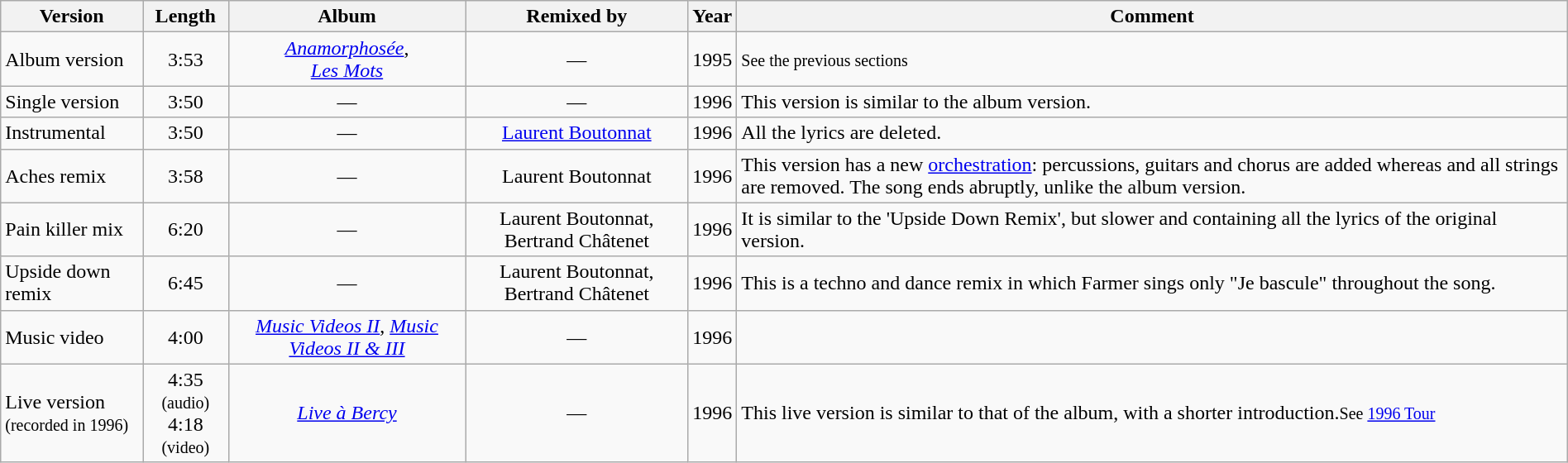<table class="wikitable sortable" width="100%" border="1">
<tr>
<th>Version</th>
<th>Length</th>
<th>Album</th>
<th>Remixed by</th>
<th>Year</th>
<th>Comment</th>
</tr>
<tr>
<td>Album version</td>
<td align="center">3:53</td>
<td align="center"><em><a href='#'>Anamorphosée</a></em>, <br><em><a href='#'>Les Mots</a></em></td>
<td align="center">—</td>
<td align="center">1995</td>
<td><small>See the previous sections</small></td>
</tr>
<tr>
<td>Single version</td>
<td align="center">3:50</td>
<td align="center">—</td>
<td align="center">—</td>
<td align="center">1996</td>
<td>This version is similar to the album version.</td>
</tr>
<tr>
<td>Instrumental</td>
<td align="center">3:50</td>
<td align="center">—</td>
<td align="center"><a href='#'>Laurent Boutonnat</a></td>
<td align="center">1996</td>
<td>All the lyrics are deleted.</td>
</tr>
<tr>
<td>Aches remix</td>
<td align="center">3:58</td>
<td align="center">—</td>
<td align="center">Laurent Boutonnat</td>
<td align="center">1996</td>
<td>This version has a new <a href='#'>orchestration</a>: percussions, guitars and chorus are added whereas and all strings are removed. The song ends abruptly, unlike the album version.</td>
</tr>
<tr>
<td>Pain killer mix</td>
<td align="center">6:20</td>
<td align="center">—</td>
<td align="center">Laurent Boutonnat, Bertrand Châtenet</td>
<td align="center">1996</td>
<td>It is similar to the 'Upside Down Remix', but slower and containing all the lyrics of the original version.</td>
</tr>
<tr>
<td>Upside down remix</td>
<td align="center">6:45</td>
<td align="center">—</td>
<td align="center">Laurent Boutonnat, Bertrand Châtenet</td>
<td align="center">1996</td>
<td>This is a techno and dance remix in which Farmer sings only "Je bascule" throughout the song.</td>
</tr>
<tr>
<td>Music video</td>
<td align="center">4:00</td>
<td align="center"><em><a href='#'>Music Videos II</a></em>, <em><a href='#'>Music Videos II & III</a></em></td>
<td align="center">—</td>
<td align="center">1996</td>
<td></td>
</tr>
<tr>
<td>Live version <br><small>(recorded in 1996)</small></td>
<td align="center">4:35 <small>(audio)</small> <br> 4:18 <small>(video)</small></td>
<td align="center"><em><a href='#'>Live à Bercy</a></em></td>
<td align="center">—</td>
<td align="center">1996</td>
<td>This live version is similar to that of the album, with a shorter introduction.<small>See <a href='#'>1996 Tour</a></small></td>
</tr>
</table>
